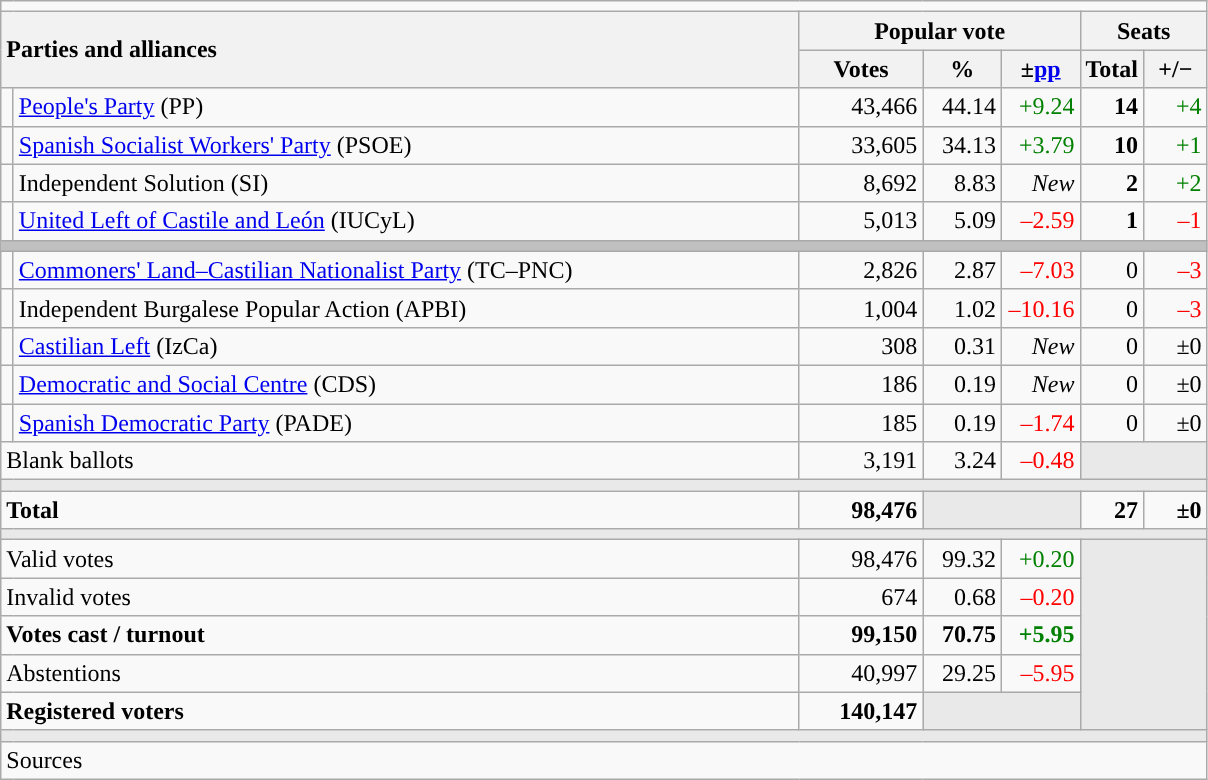<table class="wikitable" style="text-align:right;">
<tr>
<td colspan="7"></td>
</tr>
<tr>
<th style="text-align:left;" rowspan="2" colspan="2" width="525">Parties and alliances</th>
<th colspan="3">Popular vote</th>
<th colspan="2">Seats</th>
</tr>
<tr>
<th width="75">Votes</th>
<th width="45">%</th>
<th width="45">±<a href='#'>pp</a></th>
<th width="35">Total</th>
<th width="35">+/−</th>
</tr>
<tr>
<td width="1" style="color:inherit;background:"></td>
<td align="left"><a href='#'>People's Party</a> (PP)</td>
<td>43,466</td>
<td>44.14</td>
<td style="color:green;">+9.24</td>
<td><strong>14</strong></td>
<td style="color:green;">+4</td>
</tr>
<tr>
<td style="color:inherit;background:"></td>
<td align="left"><a href='#'>Spanish Socialist Workers' Party</a> (PSOE)</td>
<td>33,605</td>
<td>34.13</td>
<td style="color:green;">+3.79</td>
<td><strong>10</strong></td>
<td style="color:green;">+1</td>
</tr>
<tr>
<td style="color:inherit;background:"></td>
<td align="left">Independent Solution (SI)</td>
<td>8,692</td>
<td>8.83</td>
<td><em>New</em></td>
<td><strong>2</strong></td>
<td style="color:green;">+2</td>
</tr>
<tr>
<td style="color:inherit;background:"></td>
<td align="left"><a href='#'>United Left of Castile and León</a> (IUCyL)</td>
<td>5,013</td>
<td>5.09</td>
<td style="color:red;">–2.59</td>
<td><strong>1</strong></td>
<td style="color:red;">–1</td>
</tr>
<tr>
<td colspan="7" bgcolor="#C0C0C0"></td>
</tr>
<tr>
<td style="color:inherit;background:"></td>
<td align="left"><a href='#'>Commoners' Land–Castilian Nationalist Party</a> (TC–PNC)</td>
<td>2,826</td>
<td>2.87</td>
<td style="color:red;">–7.03</td>
<td>0</td>
<td style="color:red;">–3</td>
</tr>
<tr>
<td style="color:inherit;background:"></td>
<td align="left">Independent Burgalese Popular Action (APBI)</td>
<td>1,004</td>
<td>1.02</td>
<td style="color:red;">–10.16</td>
<td>0</td>
<td style="color:red;">–3</td>
</tr>
<tr>
<td style="color:inherit;background:"></td>
<td align="left"><a href='#'>Castilian Left</a> (IzCa)</td>
<td>308</td>
<td>0.31</td>
<td><em>New</em></td>
<td>0</td>
<td>±0</td>
</tr>
<tr>
<td style="color:inherit;background:"></td>
<td align="left"><a href='#'>Democratic and Social Centre</a> (CDS)</td>
<td>186</td>
<td>0.19</td>
<td><em>New</em></td>
<td>0</td>
<td>±0</td>
</tr>
<tr>
<td style="color:inherit;background:"></td>
<td align="left"><a href='#'>Spanish Democratic Party</a> (PADE)</td>
<td>185</td>
<td>0.19</td>
<td style="color:red;">–1.74</td>
<td>0</td>
<td>±0</td>
</tr>
<tr>
<td align="left" colspan="2">Blank ballots</td>
<td>3,191</td>
<td>3.24</td>
<td style="color:red;">–0.48</td>
<td bgcolor="#E9E9E9" colspan="2"></td>
</tr>
<tr>
<td colspan="7" bgcolor="#E9E9E9"></td>
</tr>
<tr style="font-weight:bold;">
<td align="left" colspan="2">Total</td>
<td>98,476</td>
<td bgcolor="#E9E9E9" colspan="2"></td>
<td>27</td>
<td>±0</td>
</tr>
<tr>
<td colspan="7" bgcolor="#E9E9E9"></td>
</tr>
<tr>
<td align="left" colspan="2">Valid votes</td>
<td>98,476</td>
<td>99.32</td>
<td style="color:green;">+0.20</td>
<td bgcolor="#E9E9E9" colspan="2" rowspan="5"></td>
</tr>
<tr>
<td align="left" colspan="2">Invalid votes</td>
<td>674</td>
<td>0.68</td>
<td style="color:red;">–0.20</td>
</tr>
<tr style="font-weight:bold;">
<td align="left" colspan="2">Votes cast / turnout</td>
<td>99,150</td>
<td>70.75</td>
<td style="color:green;">+5.95</td>
</tr>
<tr>
<td align="left" colspan="2">Abstentions</td>
<td>40,997</td>
<td>29.25</td>
<td style="color:red;">–5.95</td>
</tr>
<tr style="font-weight:bold;">
<td align="left" colspan="2">Registered voters</td>
<td>140,147</td>
<td bgcolor="#E9E9E9" colspan="2"></td>
</tr>
<tr>
<td colspan="7" bgcolor="#E9E9E9"></td>
</tr>
<tr>
<td align="left" colspan="7">Sources</td>
</tr>
</table>
